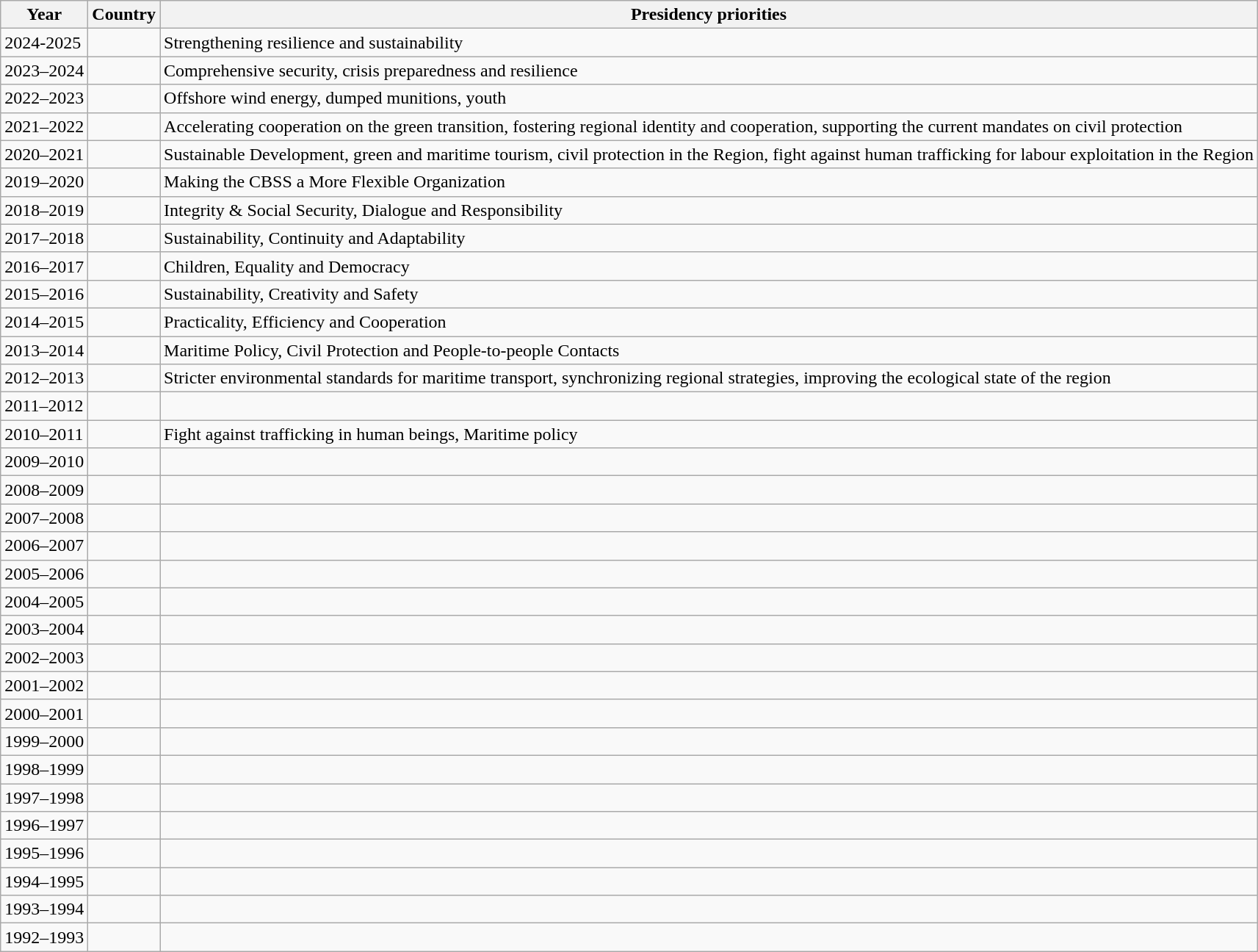<table class="wikitable mw-collapsible">
<tr>
<th>Year</th>
<th>Country</th>
<th>Presidency priorities</th>
</tr>
<tr>
<td>2024-2025</td>
<td></td>
<td>Strengthening resilience and sustainability</td>
</tr>
<tr>
<td>2023–2024</td>
<td></td>
<td>Comprehensive security, crisis preparedness and resilience</td>
</tr>
<tr>
<td>2022–2023</td>
<td></td>
<td>Offshore wind energy, dumped munitions, youth</td>
</tr>
<tr>
<td>2021–2022</td>
<td></td>
<td>Accelerating cooperation on the green transition, fostering regional identity and cooperation, supporting the current mandates on civil protection</td>
</tr>
<tr>
<td>2020–2021</td>
<td></td>
<td>Sustainable Development, green and maritime tourism, civil protection in the Region, fight against human trafficking for labour exploitation in the Region</td>
</tr>
<tr>
<td>2019–2020</td>
<td></td>
<td>Making the CBSS a More Flexible Organization</td>
</tr>
<tr>
<td>2018–2019</td>
<td></td>
<td>Integrity & Social Security, Dialogue and Responsibility</td>
</tr>
<tr>
<td>2017–2018</td>
<td></td>
<td>Sustainability, Continuity and Adaptability</td>
</tr>
<tr>
<td>2016–2017</td>
<td></td>
<td>Children, Equality and Democracy</td>
</tr>
<tr>
<td>2015–2016</td>
<td></td>
<td>Sustainability, Creativity and Safety</td>
</tr>
<tr>
<td>2014–2015</td>
<td></td>
<td>Practicality, Efficiency and Cooperation</td>
</tr>
<tr>
<td>2013–2014</td>
<td></td>
<td>Maritime Policy, Civil Protection and People-to-people Contacts</td>
</tr>
<tr>
<td>2012–2013</td>
<td></td>
<td>Stricter environmental standards for maritime transport, synchronizing regional strategies,  improving the ecological state of the region</td>
</tr>
<tr>
<td>2011–2012</td>
<td></td>
<td></td>
</tr>
<tr>
<td>2010–2011</td>
<td></td>
<td>Fight against trafficking in human beings, Maritime policy</td>
</tr>
<tr>
<td>2009–2010</td>
<td></td>
<td></td>
</tr>
<tr>
<td>2008–2009</td>
<td></td>
<td></td>
</tr>
<tr>
<td>2007–2008</td>
<td></td>
<td></td>
</tr>
<tr>
<td>2006–2007</td>
<td></td>
<td></td>
</tr>
<tr>
<td>2005–2006</td>
<td></td>
<td></td>
</tr>
<tr>
<td>2004–2005</td>
<td></td>
<td></td>
</tr>
<tr>
<td>2003–2004</td>
<td></td>
<td></td>
</tr>
<tr>
<td>2002–2003</td>
<td></td>
<td></td>
</tr>
<tr>
<td>2001–2002</td>
<td></td>
<td></td>
</tr>
<tr>
<td>2000–2001</td>
<td></td>
<td></td>
</tr>
<tr>
<td>1999–2000</td>
<td></td>
<td></td>
</tr>
<tr>
<td>1998–1999</td>
<td></td>
<td></td>
</tr>
<tr>
<td>1997–1998</td>
<td></td>
<td></td>
</tr>
<tr>
<td>1996–1997</td>
<td></td>
<td></td>
</tr>
<tr>
<td>1995–1996</td>
<td></td>
<td></td>
</tr>
<tr>
<td>1994–1995</td>
<td></td>
<td></td>
</tr>
<tr>
<td>1993–1994</td>
<td></td>
<td></td>
</tr>
<tr>
<td>1992–1993</td>
<td></td>
<td></td>
</tr>
</table>
